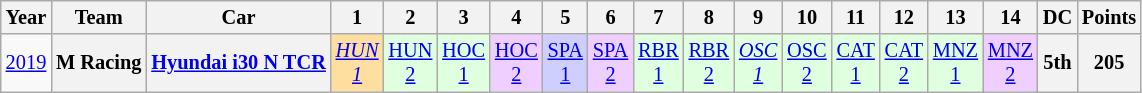<table class="wikitable" style="text-align:center; font-size:85%">
<tr>
<th>Year</th>
<th>Team</th>
<th>Car</th>
<th>1</th>
<th>2</th>
<th>3</th>
<th>4</th>
<th>5</th>
<th>6</th>
<th>7</th>
<th>8</th>
<th>9</th>
<th>10</th>
<th>11</th>
<th>12</th>
<th>13</th>
<th>14</th>
<th>DC</th>
<th>Points</th>
</tr>
<tr>
<td><a href='#'>2019</a></td>
<th nowrap>M Racing</th>
<th nowrap><a href='#'>Hyundai i30 N TCR</a></th>
<td style="background:#FFDF9F;"><em><a href='#'>HUN<br>1</a></em><br></td>
<td style="background:#DFFFDF;"><a href='#'>HUN<br>2</a><br></td>
<td style="background:#DFFFDF;"><a href='#'>HOC<br>1</a><br></td>
<td style="background:#EFCFFF;"><a href='#'>HOC<br>2</a><br></td>
<td style="background:#CFCFFF;"><a href='#'>SPA<br>1</a><br></td>
<td style="background:#EFCFFF;"><a href='#'>SPA<br>2</a><br></td>
<td style="background:#DFFFDF;"><a href='#'>RBR<br>1</a><br></td>
<td style="background:#DFFFDF;"><a href='#'>RBR<br>2</a><br></td>
<td style="background:#DFFFDF;"><em><a href='#'>OSC<br>1</a></em><br></td>
<td style="background:#DFFFDF;"><a href='#'>OSC<br>2</a><br></td>
<td style="background:#DFFFDF;"><a href='#'>CAT<br>1</a><br></td>
<td style="background:#DFFFDF;"><a href='#'>CAT<br>2</a><br></td>
<td style="background:#DFFFDF;"><a href='#'>MNZ<br>1</a><br></td>
<td style="background:#EFCFFF;"><a href='#'>MNZ<br>2</a><br></td>
<th>5th</th>
<th>205</th>
</tr>
</table>
